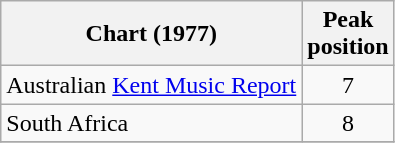<table class="wikitable sortable">
<tr>
<th>Chart (1977)</th>
<th>Peak<br>position</th>
</tr>
<tr>
<td>Australian <a href='#'>Kent Music Report</a></td>
<td style="text-align:center;">7</td>
</tr>
<tr>
<td>South Africa </td>
<td style="text-align:center;">8</td>
</tr>
<tr>
</tr>
</table>
